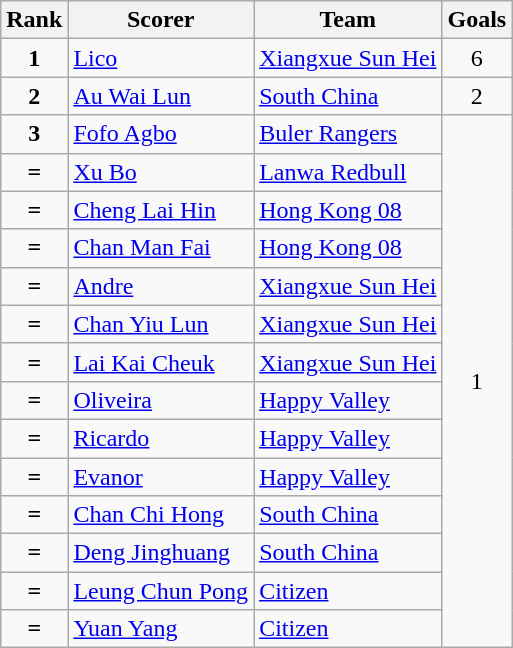<table class="wikitable">
<tr>
<th>Rank</th>
<th>Scorer</th>
<th>Team</th>
<th>Goals</th>
</tr>
<tr>
<td align=center><strong>1</strong></td>
<td> <a href='#'>Lico</a></td>
<td><a href='#'>Xiangxue Sun Hei</a></td>
<td align=center>6</td>
</tr>
<tr>
<td align=center><strong>2</strong></td>
<td> <a href='#'>Au Wai Lun</a></td>
<td><a href='#'>South China</a></td>
<td align=center>2</td>
</tr>
<tr>
<td align=center><strong>3</strong></td>
<td> <a href='#'>Fofo Agbo</a></td>
<td><a href='#'>Buler Rangers</a></td>
<td rowspan="14" align=center>1</td>
</tr>
<tr>
<td align=center><strong>=</strong></td>
<td> <a href='#'>Xu Bo</a></td>
<td><a href='#'>Lanwa Redbull</a></td>
</tr>
<tr>
<td align=center><strong>=</strong></td>
<td> <a href='#'>Cheng Lai Hin</a></td>
<td><a href='#'>Hong Kong 08</a></td>
</tr>
<tr>
<td align=center><strong>=</strong></td>
<td> <a href='#'>Chan Man Fai</a></td>
<td><a href='#'>Hong Kong 08</a></td>
</tr>
<tr>
<td align=center><strong>=</strong></td>
<td> <a href='#'>Andre</a></td>
<td><a href='#'>Xiangxue Sun Hei</a></td>
</tr>
<tr>
<td align=center><strong>=</strong></td>
<td> <a href='#'>Chan Yiu Lun</a></td>
<td><a href='#'>Xiangxue Sun Hei</a></td>
</tr>
<tr>
<td align=center><strong>=</strong></td>
<td> <a href='#'>Lai Kai Cheuk</a></td>
<td><a href='#'>Xiangxue Sun Hei</a></td>
</tr>
<tr>
<td align=center><strong>=</strong></td>
<td> <a href='#'>Oliveira</a></td>
<td><a href='#'>Happy Valley</a></td>
</tr>
<tr>
<td align=center><strong>=</strong></td>
<td> <a href='#'>Ricardo</a></td>
<td><a href='#'>Happy Valley</a></td>
</tr>
<tr>
<td align=center><strong>=</strong></td>
<td> <a href='#'>Evanor</a></td>
<td><a href='#'>Happy Valley</a></td>
</tr>
<tr>
<td align=center><strong>=</strong></td>
<td> <a href='#'>Chan Chi Hong</a></td>
<td><a href='#'>South China</a></td>
</tr>
<tr>
<td align=center><strong>=</strong></td>
<td> <a href='#'>Deng Jinghuang</a></td>
<td><a href='#'>South China</a></td>
</tr>
<tr>
<td align=center><strong>=</strong></td>
<td> <a href='#'>Leung Chun Pong</a></td>
<td><a href='#'>Citizen</a></td>
</tr>
<tr>
<td align=center><strong>=</strong></td>
<td> <a href='#'>Yuan Yang</a></td>
<td><a href='#'>Citizen</a></td>
</tr>
</table>
